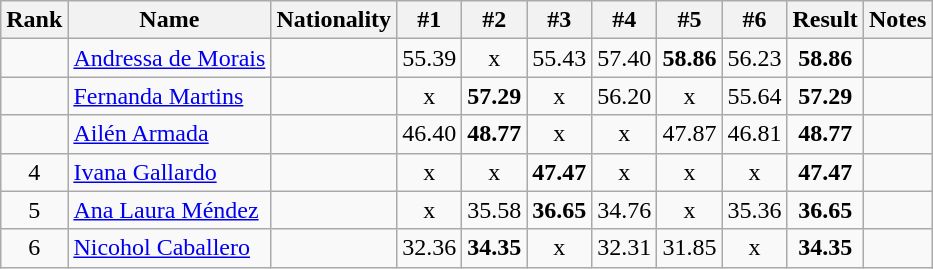<table class="wikitable sortable" style="text-align:center">
<tr>
<th>Rank</th>
<th>Name</th>
<th>Nationality</th>
<th>#1</th>
<th>#2</th>
<th>#3</th>
<th>#4</th>
<th>#5</th>
<th>#6</th>
<th>Result</th>
<th>Notes</th>
</tr>
<tr>
<td></td>
<td align=left><a href='#'>Andressa de Morais</a></td>
<td align=left></td>
<td>55.39</td>
<td>x</td>
<td>55.43</td>
<td>57.40</td>
<td><strong>58.86</strong></td>
<td>56.23</td>
<td><strong>58.86</strong></td>
<td></td>
</tr>
<tr>
<td></td>
<td align=left><a href='#'>Fernanda Martins</a></td>
<td align=left></td>
<td>x</td>
<td><strong>57.29</strong></td>
<td>x</td>
<td>56.20</td>
<td>x</td>
<td>55.64</td>
<td><strong>57.29</strong></td>
<td></td>
</tr>
<tr>
<td></td>
<td align=left><a href='#'>Ailén Armada</a></td>
<td align=left></td>
<td>46.40</td>
<td><strong>48.77</strong></td>
<td>x</td>
<td>x</td>
<td>47.87</td>
<td>46.81</td>
<td><strong>48.77</strong></td>
<td></td>
</tr>
<tr>
<td>4</td>
<td align=left><a href='#'>Ivana Gallardo</a></td>
<td align=left></td>
<td>x</td>
<td>x</td>
<td><strong>47.47</strong></td>
<td>x</td>
<td>x</td>
<td>x</td>
<td><strong>47.47</strong></td>
<td></td>
</tr>
<tr>
<td>5</td>
<td align=left><a href='#'>Ana Laura Méndez</a></td>
<td align=left></td>
<td>x</td>
<td>35.58</td>
<td><strong>36.65</strong></td>
<td>34.76</td>
<td>x</td>
<td>35.36</td>
<td><strong>36.65</strong></td>
<td></td>
</tr>
<tr>
<td>6</td>
<td align=left><a href='#'>Nicohol Caballero</a></td>
<td align=left></td>
<td>32.36</td>
<td><strong>34.35</strong></td>
<td>x</td>
<td>32.31</td>
<td>31.85</td>
<td>x</td>
<td><strong>34.35</strong></td>
<td></td>
</tr>
</table>
